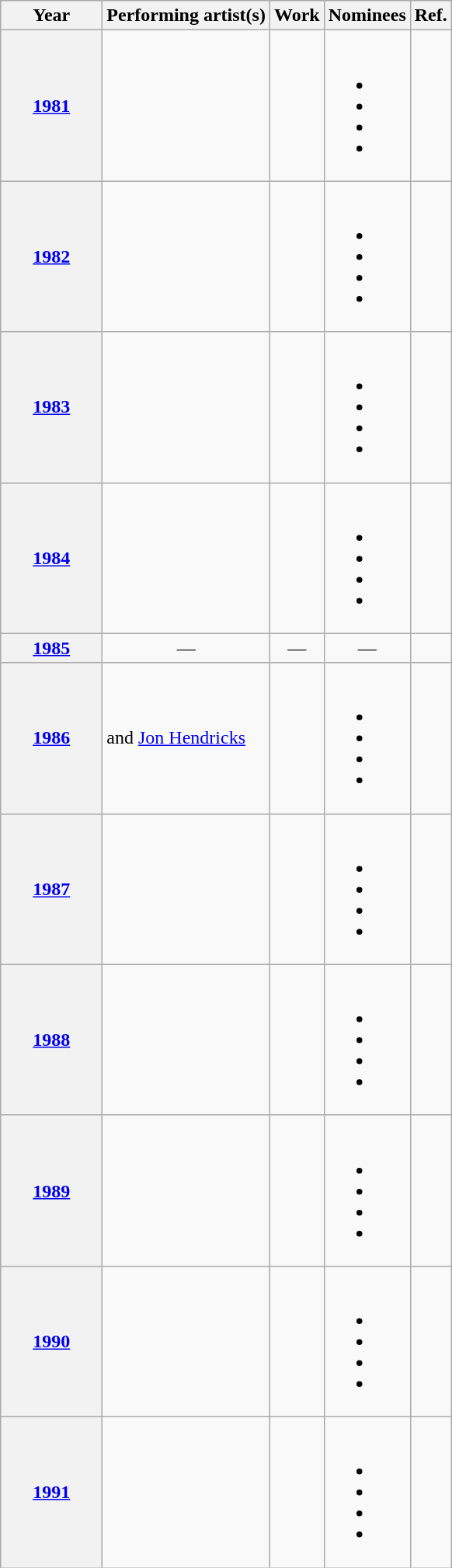<table class="wikitable sortable">
<tr>
<th scope="col" style="width:5em;">Year</th>
<th scope="col">Performing artist(s)</th>
<th scope="col">Work</th>
<th scope="col" class="unsortable">Nominees</th>
<th scope="col" class="unsortable">Ref.</th>
</tr>
<tr>
<th scope="row"><a href='#'>1981</a></th>
<td></td>
<td></td>
<td><br><ul><li></li><li></li><li></li><li></li></ul></td>
<td align="center"></td>
</tr>
<tr>
<th scope="row"><a href='#'>1982</a></th>
<td></td>
<td></td>
<td><br><ul><li></li><li></li><li></li><li></li></ul></td>
<td align="center"></td>
</tr>
<tr>
<th scope="row"><a href='#'>1983</a></th>
<td></td>
<td></td>
<td><br><ul><li></li><li></li><li></li><li></li></ul></td>
<td align="center"></td>
</tr>
<tr>
<th scope="row"><a href='#'>1984</a></th>
<td></td>
<td></td>
<td><br><ul><li></li><li></li><li></li><li></li></ul></td>
<td align="center"></td>
</tr>
<tr>
<th scope="row"><a href='#'>1985</a></th>
<td align="center">—</td>
<td align="center">—</td>
<td align="center">—</td>
<td align="center"></td>
</tr>
<tr>
<th scope="row"><a href='#'>1986</a></th>
<td> and <a href='#'>Jon Hendricks</a></td>
<td></td>
<td><br><ul><li></li><li></li><li></li><li></li></ul></td>
<td align="center"></td>
</tr>
<tr>
<th scope="row"><a href='#'>1987</a></th>
<td></td>
<td></td>
<td><br><ul><li></li><li></li><li></li><li></li></ul></td>
<td align="center"></td>
</tr>
<tr>
<th scope="row"><a href='#'>1988</a></th>
<td></td>
<td></td>
<td><br><ul><li></li><li></li><li></li><li></li></ul></td>
<td align="center"></td>
</tr>
<tr>
<th scope="row"><a href='#'>1989</a></th>
<td></td>
<td></td>
<td><br><ul><li></li><li></li><li></li><li></li></ul></td>
<td align="center"></td>
</tr>
<tr>
<th scope="row"><a href='#'>1990</a></th>
<td></td>
<td></td>
<td><br><ul><li></li><li></li><li></li><li></li></ul></td>
<td align="center"></td>
</tr>
<tr>
<th scope="row"><a href='#'>1991</a></th>
<td></td>
<td></td>
<td><br><ul><li></li><li></li><li></li><li></li></ul></td>
<td align="center"></td>
</tr>
</table>
